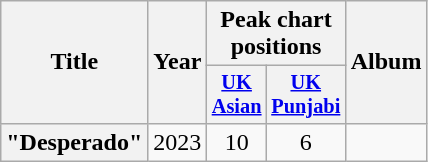<table class="wikitable plainrowheaders" style="text-align:center">
<tr>
<th rowspan="2">Title</th>
<th rowspan="2">Year</th>
<th colspan="2">Peak chart positions</th>
<th rowspan="2">Album</th>
</tr>
<tr>
<th scope="col" style="width:1em;font-size:85%;"><a href='#'>UK<br>Asian</a><br></th>
<th scope="col" style="width:1em;font-size:85%;"><a href='#'>UK<br>Punjabi</a><br></th>
</tr>
<tr>
<th scope="row">"Desperado"<br></th>
<td>2023</td>
<td>10</td>
<td>6</td>
<td></td>
</tr>
</table>
